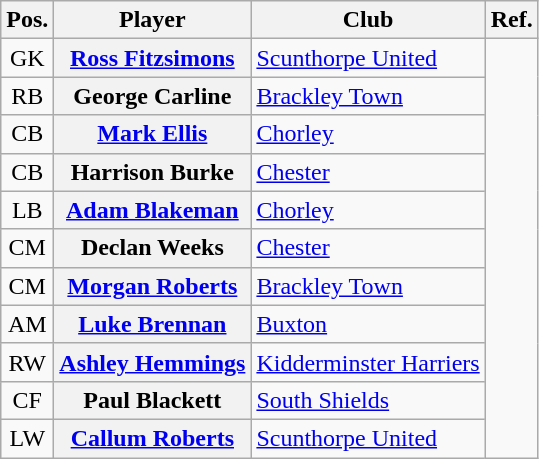<table class="wikitable plainrowheaders" style="text-align: left">
<tr>
<th scope="col">Pos.</th>
<th scope="col">Player</th>
<th scope="col">Club</th>
<th>Ref.</th>
</tr>
<tr>
<td style="text-align:center">GK</td>
<th scope="row"> <a href='#'>Ross Fitzsimons</a></th>
<td><a href='#'>Scunthorpe United</a></td>
<td rowspan="11"></td>
</tr>
<tr>
<td style="text-align:center">RB</td>
<th scope="row"> George Carline</th>
<td><a href='#'>Brackley Town</a></td>
</tr>
<tr>
<td style="text-align:center">CB</td>
<th scope="row"> <a href='#'>Mark Ellis</a></th>
<td><a href='#'>Chorley</a></td>
</tr>
<tr>
<td style="text-align:center">CB</td>
<th scope="row"> Harrison Burke</th>
<td><a href='#'>Chester</a></td>
</tr>
<tr>
<td style="text-align:center">LB</td>
<th scope="row"> <a href='#'>Adam Blakeman</a></th>
<td><a href='#'>Chorley</a></td>
</tr>
<tr>
<td style="text-align:center">CM</td>
<th scope="row"> Declan Weeks</th>
<td><a href='#'>Chester</a></td>
</tr>
<tr>
<td style="text-align:center">CM</td>
<th scope="row"> <a href='#'>Morgan Roberts</a></th>
<td><a href='#'>Brackley Town</a></td>
</tr>
<tr>
<td style="text-align:center">AM</td>
<th scope="row"> <a href='#'>Luke Brennan</a></th>
<td><a href='#'>Buxton</a></td>
</tr>
<tr>
<td style="text-align:center">RW</td>
<th scope="row"> <a href='#'>Ashley Hemmings</a></th>
<td><a href='#'>Kidderminster Harriers</a></td>
</tr>
<tr>
<td style="text-align:center">CF</td>
<th scope="row"> Paul Blackett</th>
<td><a href='#'>South Shields</a></td>
</tr>
<tr>
<td style="text-align:center">LW</td>
<th scope="row"> <a href='#'>Callum Roberts</a></th>
<td><a href='#'>Scunthorpe United</a></td>
</tr>
</table>
